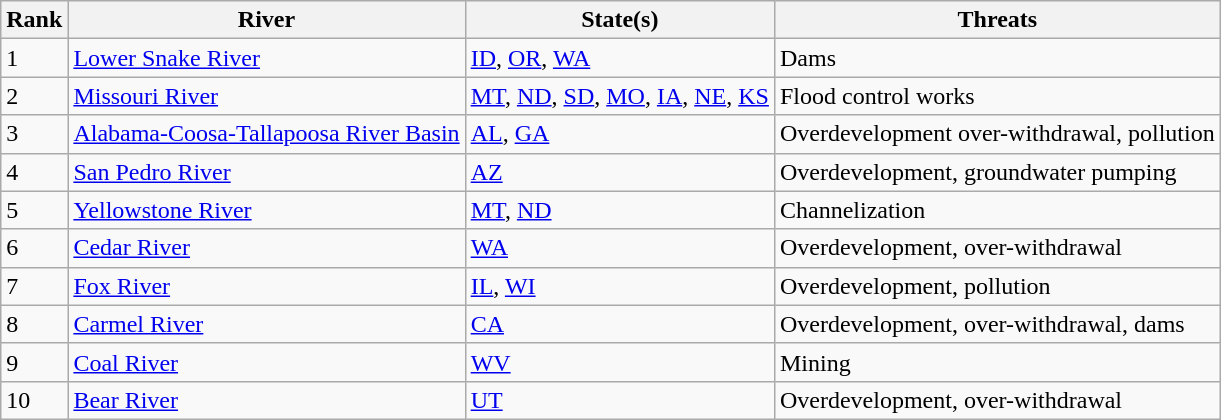<table class="wikitable sortable">
<tr>
<th>Rank</th>
<th>River</th>
<th>State(s)</th>
<th>Threats</th>
</tr>
<tr>
<td>1</td>
<td><a href='#'>Lower Snake River</a></td>
<td><a href='#'>ID</a>, <a href='#'>OR</a>, <a href='#'>WA</a></td>
<td>Dams</td>
</tr>
<tr>
<td>2</td>
<td><a href='#'>Missouri River</a></td>
<td><a href='#'>MT</a>, <a href='#'>ND</a>, <a href='#'>SD</a>, <a href='#'>MO</a>, <a href='#'>IA</a>, <a href='#'>NE</a>, <a href='#'>KS</a></td>
<td>Flood control works</td>
</tr>
<tr>
<td>3</td>
<td><a href='#'>Alabama-Coosa-Tallapoosa River Basin</a></td>
<td><a href='#'>AL</a>, <a href='#'>GA</a></td>
<td>Overdevelopment over-withdrawal, pollution</td>
</tr>
<tr>
<td>4</td>
<td><a href='#'>San Pedro River</a></td>
<td><a href='#'>AZ</a></td>
<td>Overdevelopment, groundwater pumping</td>
</tr>
<tr>
<td>5</td>
<td><a href='#'>Yellowstone River</a></td>
<td><a href='#'>MT</a>, <a href='#'>ND</a></td>
<td>Channelization</td>
</tr>
<tr>
<td>6</td>
<td><a href='#'>Cedar River</a></td>
<td><a href='#'>WA</a></td>
<td>Overdevelopment, over-withdrawal</td>
</tr>
<tr>
<td>7</td>
<td><a href='#'>Fox River</a></td>
<td><a href='#'>IL</a>, <a href='#'>WI</a></td>
<td>Overdevelopment, pollution</td>
</tr>
<tr>
<td>8</td>
<td><a href='#'>Carmel River</a></td>
<td><a href='#'>CA</a></td>
<td>Overdevelopment, over-withdrawal, dams</td>
</tr>
<tr>
<td>9</td>
<td><a href='#'>Coal River</a></td>
<td><a href='#'>WV</a></td>
<td>Mining</td>
</tr>
<tr>
<td>10</td>
<td><a href='#'>Bear River</a></td>
<td><a href='#'>UT</a></td>
<td>Overdevelopment, over-withdrawal</td>
</tr>
</table>
